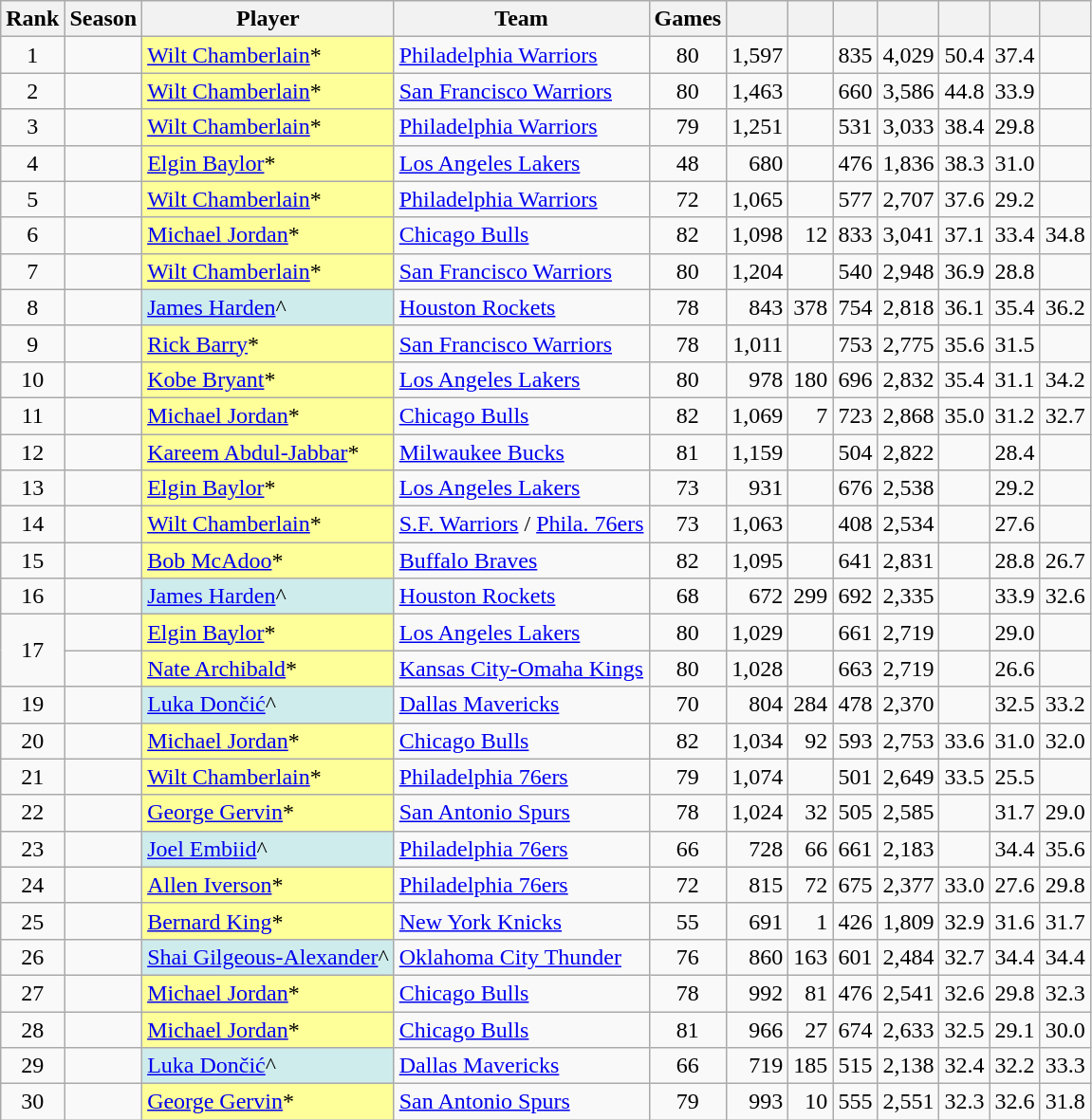<table class="wikitable sortable mw-collapsible">
<tr>
<th scope="col">Rank</th>
<th scope="col">Season</th>
<th scope="col">Player</th>
<th scope="col">Team</th>
<th scope="col">Games</th>
<th scope="col"></th>
<th scope="col"></th>
<th scope="col"></th>
<th scope="col"></th>
<th scope="col"></th>
<th scope="col"></th>
<th scope="col"></th>
</tr>
<tr>
<td align=center>1</td>
<td align=center></td>
<td bgcolor="FFFF99"><a href='#'>Wilt Chamberlain</a>*</td>
<td><a href='#'>Philadelphia Warriors</a></td>
<td align=center>80</td>
<td align=right>1,597</td>
<td></td>
<td align=right>835</td>
<td align=center>4,029</td>
<td align=center>50.4</td>
<td align=center>37.4</td>
<td></td>
</tr>
<tr>
<td align=center>2</td>
<td align=center></td>
<td bgcolor="FFFF99"><a href='#'>Wilt Chamberlain</a>*</td>
<td><a href='#'>San Francisco Warriors</a></td>
<td align=center>80</td>
<td align=right>1,463</td>
<td></td>
<td align=right>660</td>
<td align=center>3,586</td>
<td align=center>44.8</td>
<td align=center>33.9</td>
<td></td>
</tr>
<tr>
<td align=center>3</td>
<td align=center></td>
<td bgcolor="FFFF99"><a href='#'>Wilt Chamberlain</a>*</td>
<td><a href='#'>Philadelphia Warriors</a></td>
<td align=center>79</td>
<td align=right>1,251</td>
<td></td>
<td align=right>531</td>
<td align=center>3,033</td>
<td align=center>38.4</td>
<td align=center>29.8</td>
<td></td>
</tr>
<tr>
<td align=center>4</td>
<td align=center></td>
<td bgcolor="FFFF99"><a href='#'>Elgin Baylor</a>*</td>
<td><a href='#'>Los Angeles Lakers</a></td>
<td align=center>48</td>
<td align=right>680</td>
<td></td>
<td align=right>476</td>
<td align=center>1,836</td>
<td align=center>38.3</td>
<td align=center>31.0</td>
<td></td>
</tr>
<tr>
<td align=center>5</td>
<td align=center></td>
<td bgcolor="FFFF99"><a href='#'>Wilt Chamberlain</a>*</td>
<td><a href='#'>Philadelphia Warriors</a></td>
<td align=center>72</td>
<td align=right>1,065</td>
<td></td>
<td align=right>577</td>
<td align=center>2,707</td>
<td align=center>37.6</td>
<td align=center>29.2</td>
<td></td>
</tr>
<tr>
<td align=center>6</td>
<td align=center></td>
<td bgcolor="FFFF99"><a href='#'>Michael Jordan</a>*</td>
<td><a href='#'>Chicago Bulls</a></td>
<td align=center>82</td>
<td align=right>1,098</td>
<td align=right>12</td>
<td align=right>833</td>
<td align=center>3,041</td>
<td align=center>37.1</td>
<td align=center>33.4</td>
<td align=center>34.8</td>
</tr>
<tr>
<td align=center>7</td>
<td align=center></td>
<td bgcolor="FFFF99"><a href='#'>Wilt Chamberlain</a>*</td>
<td><a href='#'>San Francisco Warriors</a></td>
<td align=center>80</td>
<td align=right>1,204</td>
<td></td>
<td align=right>540</td>
<td align=center>2,948</td>
<td align=center>36.9</td>
<td align=center>28.8</td>
<td></td>
</tr>
<tr>
<td align=center>8</td>
<td align=center></td>
<td bgcolor="CFECEC"><a href='#'>James Harden</a>^</td>
<td><a href='#'>Houston Rockets</a></td>
<td align=center>78</td>
<td align=right>843</td>
<td align=right>378</td>
<td align=right>754</td>
<td align=center>2,818</td>
<td align=center>36.1</td>
<td align=center>35.4</td>
<td align=center>36.2</td>
</tr>
<tr>
<td align=center>9</td>
<td align=center></td>
<td bgcolor="FFFF99"><a href='#'>Rick Barry</a>*</td>
<td><a href='#'>San Francisco Warriors</a></td>
<td align=center>78</td>
<td align=right>1,011</td>
<td></td>
<td align=right>753</td>
<td align=center>2,775</td>
<td align=center>35.6</td>
<td align=center>31.5</td>
<td></td>
</tr>
<tr>
<td align=center>10</td>
<td align=center></td>
<td bgcolor="FFFF99"><a href='#'>Kobe Bryant</a>*</td>
<td><a href='#'>Los Angeles Lakers</a></td>
<td align=center>80</td>
<td align=right>978</td>
<td align=right>180</td>
<td align=right>696</td>
<td align=center>2,832</td>
<td align=center>35.4</td>
<td align=center>31.1</td>
<td align=center>34.2</td>
</tr>
<tr>
<td align=center>11</td>
<td align=center></td>
<td bgcolor="FFFF99"><a href='#'>Michael Jordan</a>*</td>
<td><a href='#'>Chicago Bulls</a></td>
<td align=center>82</td>
<td align=right>1,069</td>
<td align=right>7</td>
<td align=right>723</td>
<td align=center>2,868</td>
<td align=center>35.0</td>
<td align=center>31.2</td>
<td align=center>32.7</td>
</tr>
<tr>
<td align=center>12</td>
<td align=center></td>
<td bgcolor="FFFF99"><a href='#'>Kareem Abdul-Jabbar</a>*</td>
<td><a href='#'>Milwaukee Bucks</a></td>
<td align=center>81</td>
<td align=right>1,159</td>
<td></td>
<td align=right>504</td>
<td align=center>2,822</td>
<td align=center></td>
<td align=center>28.4</td>
<td></td>
</tr>
<tr>
<td align=center>13</td>
<td align=center></td>
<td bgcolor="FFFF99"><a href='#'>Elgin Baylor</a>*</td>
<td><a href='#'>Los Angeles Lakers</a></td>
<td align=center>73</td>
<td align=right>931</td>
<td></td>
<td align=right>676</td>
<td align=center>2,538</td>
<td align=center></td>
<td align=center>29.2</td>
<td></td>
</tr>
<tr>
<td align=center>14</td>
<td align=center></td>
<td bgcolor="FFFF99"><a href='#'>Wilt Chamberlain</a>*</td>
<td><a href='#'>S.F. Warriors</a> / <a href='#'>Phila. 76ers</a></td>
<td align=center>73</td>
<td align=right>1,063</td>
<td></td>
<td align=right>408</td>
<td align=center>2,534</td>
<td align=center></td>
<td align=center>27.6</td>
<td></td>
</tr>
<tr>
<td align=center>15</td>
<td align=center></td>
<td bgcolor="FFFF99"><a href='#'>Bob McAdoo</a>*</td>
<td><a href='#'>Buffalo Braves</a></td>
<td align=center>82</td>
<td align=right>1,095</td>
<td></td>
<td align=right>641</td>
<td align=center>2,831</td>
<td align=center></td>
<td align=center>28.8</td>
<td align=center>26.7</td>
</tr>
<tr>
<td align=center>16</td>
<td align=center></td>
<td bgcolor="CFECEC"><a href='#'>James Harden</a>^</td>
<td><a href='#'>Houston Rockets</a></td>
<td align=center>68</td>
<td align=right>672</td>
<td align=right>299</td>
<td align=right>692</td>
<td align=center>2,335</td>
<td align=center></td>
<td align=center>33.9</td>
<td align=center>32.6</td>
</tr>
<tr>
<td rowspan=2 align=center>17<br></td>
<td align=center></td>
<td bgcolor="FFFF99"><a href='#'>Elgin Baylor</a>*</td>
<td><a href='#'>Los Angeles Lakers</a></td>
<td align=center>80</td>
<td align=right>1,029</td>
<td></td>
<td align=right>661</td>
<td align=center>2,719</td>
<td align=center></td>
<td align=center>29.0</td>
<td></td>
</tr>
<tr>
<td align=center></td>
<td bgcolor="FFFF99"><a href='#'>Nate Archibald</a>*</td>
<td><a href='#'>Kansas City-Omaha Kings</a></td>
<td align=center>80</td>
<td align=right>1,028</td>
<td></td>
<td align=right>663</td>
<td align=center>2,719</td>
<td align=center></td>
<td align=center>26.6</td>
<td></td>
</tr>
<tr>
<td align=center>19</td>
<td align=center></td>
<td bgcolor="CFECEC"><a href='#'>Luka Dončić</a>^</td>
<td><a href='#'>Dallas Mavericks</a></td>
<td align=center>70</td>
<td align=right>804</td>
<td align=right>284</td>
<td align=right>478</td>
<td align=center>2,370</td>
<td align=center></td>
<td align=center>32.5</td>
<td align=center>33.2</td>
</tr>
<tr>
<td align=center>20</td>
<td align=center></td>
<td bgcolor="FFFF99"><a href='#'>Michael Jordan</a>*</td>
<td><a href='#'>Chicago Bulls</a></td>
<td align=center>82</td>
<td align=right>1,034</td>
<td align=right>92</td>
<td align=right>593</td>
<td align=center>2,753</td>
<td align=center>33.6</td>
<td align=center>31.0</td>
<td align=center>32.0</td>
</tr>
<tr>
<td align=center>21</td>
<td align=center></td>
<td bgcolor="FFFF99"><a href='#'>Wilt Chamberlain</a>*</td>
<td><a href='#'>Philadelphia 76ers</a></td>
<td align=center>79</td>
<td align=right>1,074</td>
<td></td>
<td align=right>501</td>
<td align=center>2,649</td>
<td align=center>33.5</td>
<td align=center>25.5</td>
<td></td>
</tr>
<tr>
<td align=center>22</td>
<td align=center></td>
<td bgcolor="FFFF99"><a href='#'>George Gervin</a>*</td>
<td><a href='#'>San Antonio Spurs</a></td>
<td align=center>78</td>
<td align=right>1,024</td>
<td align=right>32</td>
<td align=right>505</td>
<td align=center>2,585</td>
<td align=center></td>
<td align=center>31.7</td>
<td align=center>29.0</td>
</tr>
<tr>
<td align=center>23</td>
<td align=center></td>
<td bgcolor="CFECEC"><a href='#'>Joel Embiid</a>^</td>
<td><a href='#'>Philadelphia 76ers</a></td>
<td align=center>66</td>
<td align=right>728</td>
<td align=right>66</td>
<td align=right>661</td>
<td align=center>2,183</td>
<td align=center></td>
<td align=center>34.4</td>
<td align=center>35.6</td>
</tr>
<tr>
<td align=center>24</td>
<td align=center></td>
<td bgcolor="FFFF99"><a href='#'>Allen Iverson</a>*</td>
<td><a href='#'>Philadelphia 76ers</a></td>
<td align=center>72</td>
<td align=right>815</td>
<td align=right>72</td>
<td align=right>675</td>
<td align=center>2,377</td>
<td align=center>33.0</td>
<td align=center>27.6</td>
<td align=center>29.8</td>
</tr>
<tr>
<td align=center>25</td>
<td align=center></td>
<td bgcolor="FFFF99"><a href='#'>Bernard King</a>*</td>
<td><a href='#'>New York Knicks</a></td>
<td align=center>55</td>
<td align=right>691</td>
<td align=right>1</td>
<td align=right>426</td>
<td align=center>1,809</td>
<td align=center>32.9</td>
<td align=center>31.6</td>
<td align=center>31.7</td>
</tr>
<tr>
<td align=center>26</td>
<td align=center></td>
<td bgcolor="CFECEC"><a href='#'>Shai Gilgeous-Alexander</a>^</td>
<td><a href='#'>Oklahoma City Thunder</a></td>
<td align=center>76</td>
<td align=right>860</td>
<td align=right>163</td>
<td align=right>601</td>
<td align=center>2,484</td>
<td align=center>32.7</td>
<td align=center>34.4</td>
<td align=center>34.4</td>
</tr>
<tr>
<td align=center>27</td>
<td align=center></td>
<td bgcolor="FFFF99"><a href='#'>Michael Jordan</a>*</td>
<td><a href='#'>Chicago Bulls</a></td>
<td align=center>78</td>
<td align=right>992</td>
<td align=right>81</td>
<td align=right>476</td>
<td align=center>2,541</td>
<td align=center>32.6</td>
<td align=center>29.8</td>
<td align=center>32.3</td>
</tr>
<tr>
<td align=center>28</td>
<td align=center></td>
<td bgcolor="FFFF99"><a href='#'>Michael Jordan</a>*</td>
<td><a href='#'>Chicago Bulls</a></td>
<td align=center>81</td>
<td align=right>966</td>
<td align=right>27</td>
<td align=right>674</td>
<td align=center>2,633</td>
<td align=center>32.5</td>
<td align=center>29.1</td>
<td align=center>30.0</td>
</tr>
<tr>
<td align=center>29</td>
<td align=center></td>
<td bgcolor="CFECEC"><a href='#'>Luka Dončić</a>^</td>
<td><a href='#'>Dallas Mavericks</a></td>
<td align=center>66</td>
<td align=right>719</td>
<td align=right>185</td>
<td align=right>515</td>
<td align=center>2,138</td>
<td align=center>32.4</td>
<td align=center>32.2</td>
<td align=center>33.3</td>
</tr>
<tr>
<td align=center>30</td>
<td align=center></td>
<td bgcolor="FFFF99"><a href='#'>George Gervin</a>*</td>
<td><a href='#'>San Antonio Spurs</a></td>
<td align=center>79</td>
<td align=right>993</td>
<td align=right>10</td>
<td align=right>555</td>
<td align=center>2,551</td>
<td align=center>32.3</td>
<td align=center>32.6</td>
<td align=center>31.8<br></td>
</tr>
</table>
